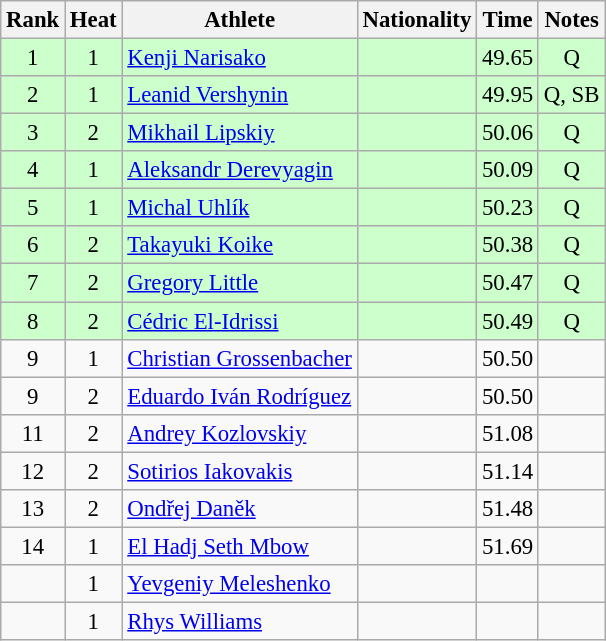<table class="wikitable sortable" style="text-align:center;font-size:95%">
<tr>
<th>Rank</th>
<th>Heat</th>
<th>Athlete</th>
<th>Nationality</th>
<th>Time</th>
<th>Notes</th>
</tr>
<tr bgcolor=ccffcc>
<td>1</td>
<td>1</td>
<td align="left"><a href='#'>Kenji Narisako</a></td>
<td align=left></td>
<td>49.65</td>
<td>Q</td>
</tr>
<tr bgcolor=ccffcc>
<td>2</td>
<td>1</td>
<td align="left"><a href='#'>Leanid Vershynin</a></td>
<td align=left></td>
<td>49.95</td>
<td>Q, SB</td>
</tr>
<tr bgcolor=ccffcc>
<td>3</td>
<td>2</td>
<td align="left"><a href='#'>Mikhail Lipskiy</a></td>
<td align=left></td>
<td>50.06</td>
<td>Q</td>
</tr>
<tr bgcolor=ccffcc>
<td>4</td>
<td>1</td>
<td align="left"><a href='#'>Aleksandr Derevyagin</a></td>
<td align=left></td>
<td>50.09</td>
<td>Q</td>
</tr>
<tr bgcolor=ccffcc>
<td>5</td>
<td>1</td>
<td align="left"><a href='#'>Michal Uhlík</a></td>
<td align=left></td>
<td>50.23</td>
<td>Q</td>
</tr>
<tr bgcolor=ccffcc>
<td>6</td>
<td>2</td>
<td align="left"><a href='#'>Takayuki Koike</a></td>
<td align=left></td>
<td>50.38</td>
<td>Q</td>
</tr>
<tr bgcolor=ccffcc>
<td>7</td>
<td>2</td>
<td align="left"><a href='#'>Gregory Little</a></td>
<td align=left></td>
<td>50.47</td>
<td>Q</td>
</tr>
<tr bgcolor=ccffcc>
<td>8</td>
<td>2</td>
<td align="left"><a href='#'>Cédric El-Idrissi</a></td>
<td align=left></td>
<td>50.49</td>
<td>Q</td>
</tr>
<tr>
<td>9</td>
<td>1</td>
<td align="left"><a href='#'>Christian Grossenbacher</a></td>
<td align=left></td>
<td>50.50</td>
<td></td>
</tr>
<tr>
<td>9</td>
<td>2</td>
<td align="left"><a href='#'>Eduardo Iván Rodríguez</a></td>
<td align=left></td>
<td>50.50</td>
<td></td>
</tr>
<tr>
<td>11</td>
<td>2</td>
<td align="left"><a href='#'>Andrey Kozlovskiy</a></td>
<td align=left></td>
<td>51.08</td>
<td></td>
</tr>
<tr>
<td>12</td>
<td>2</td>
<td align="left"><a href='#'>Sotirios Iakovakis</a></td>
<td align=left></td>
<td>51.14</td>
<td></td>
</tr>
<tr>
<td>13</td>
<td>2</td>
<td align="left"><a href='#'>Ondřej Daněk</a></td>
<td align=left></td>
<td>51.48</td>
<td></td>
</tr>
<tr>
<td>14</td>
<td>1</td>
<td align="left"><a href='#'>El Hadj Seth Mbow</a></td>
<td align=left></td>
<td>51.69</td>
<td></td>
</tr>
<tr>
<td></td>
<td>1</td>
<td align="left"><a href='#'>Yevgeniy Meleshenko</a></td>
<td align=left></td>
<td></td>
<td></td>
</tr>
<tr>
<td></td>
<td>1</td>
<td align="left"><a href='#'>Rhys Williams</a></td>
<td align=left></td>
<td></td>
<td></td>
</tr>
</table>
